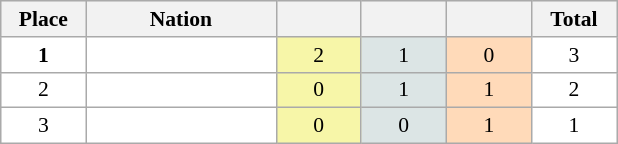<table class=wikitable style="border:1px solid #AAAAAA;font-size:90%">
<tr bgcolor="#EFEFEF">
<th width=50>Place</th>
<th width=120>Nation</th>
<th width=50></th>
<th width=50></th>
<th width=50></th>
<th width=50>Total</th>
</tr>
<tr align="center" valign="top" bgcolor="#FFFFFF">
<td><strong>1</strong></td>
<td align="left"><strong></strong></td>
<td style="background:#F7F6A8;">2</td>
<td style="background:#DCE5E5;">1</td>
<td style="background:#FFDAB9;">0</td>
<td>3</td>
</tr>
<tr align="center" valign="top" bgcolor="#FFFFFF">
<td>2</td>
<td align="left"></td>
<td style="background:#F7F6A8;">0</td>
<td style="background:#DCE5E5;">1</td>
<td style="background:#FFDAB9;">1</td>
<td>2</td>
</tr>
<tr align="center" valign="top" bgcolor="#FFFFFF">
<td>3</td>
<td align="left"></td>
<td style="background:#F7F6A8;">0</td>
<td style="background:#DCE5E5;">0</td>
<td style="background:#FFDAB9;">1</td>
<td>1</td>
</tr>
</table>
